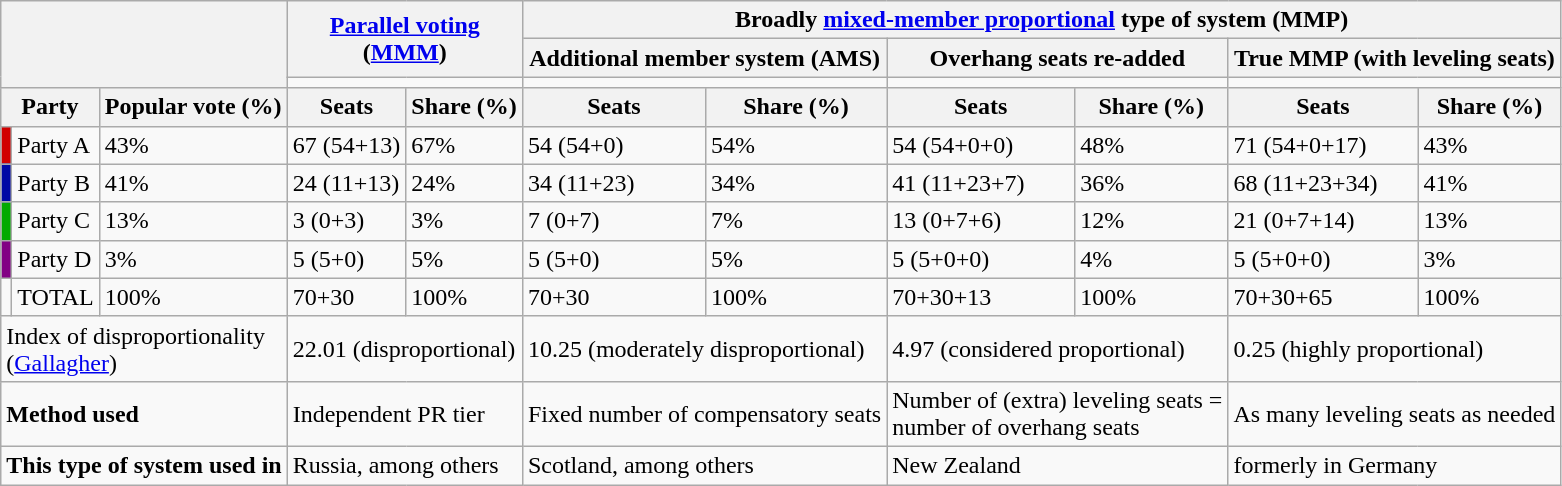<table class="wikitable">
<tr>
<th colspan="3" rowspan="3"></th>
<th colspan="2" rowspan="2"><a href='#'>Parallel voting</a><br>(<a href='#'>MMM</a>)</th>
<th colspan="6">Broadly <a href='#'>mixed-member proportional</a> type of system (MMP)</th>
</tr>
<tr>
<th colspan="2">Additional member system (AMS)</th>
<th colspan="2">Overhang seats re-added</th>
<th colspan="2">True MMP (with leveling seats)</th>
</tr>
<tr>
<td colspan="2"></td>
<td colspan="2"></td>
<td colspan="2"></td>
<td colspan="2"></td>
</tr>
<tr>
<th colspan="2">Party</th>
<th>Popular vote (%)</th>
<th>Seats</th>
<th>Share (%)</th>
<th>Seats</th>
<th>Share (%)</th>
<th>Seats</th>
<th>Share (%)</th>
<th>Seats</th>
<th>Share (%)</th>
</tr>
<tr>
<td style="background:#D10000"></td>
<td>Party A</td>
<td>43%</td>
<td>67 (54+13)</td>
<td>67%</td>
<td>54 (54+0)</td>
<td>54%</td>
<td>54 (54+0+0)</td>
<td>48%</td>
<td>71 (54+0+17)</td>
<td>43%</td>
</tr>
<tr>
<td style="background:#0008A5"></td>
<td>Party B</td>
<td>41%</td>
<td>24 (11+13)</td>
<td>24%</td>
<td>34 (11+23)</td>
<td>34%</td>
<td>41 (11+23+7)</td>
<td>36%</td>
<td>68 (11+23+34)</td>
<td>41%</td>
</tr>
<tr>
<td style="background:#03AA00"></td>
<td>Party C</td>
<td>13%</td>
<td>3 (0+3)</td>
<td>3%</td>
<td>7 (0+7)</td>
<td>7%</td>
<td>13 (0+7+6)</td>
<td>12%</td>
<td>21 (0+7+14)</td>
<td>13%</td>
</tr>
<tr>
<td style="background:#820084"></td>
<td>Party D</td>
<td>3%</td>
<td>5 (5+0)</td>
<td>5%</td>
<td>5 (5+0)</td>
<td>5%</td>
<td>5 (5+0+0)</td>
<td>4%</td>
<td>5 (5+0+0)</td>
<td>3%</td>
</tr>
<tr>
<td></td>
<td>TOTAL</td>
<td>100%</td>
<td>70+30</td>
<td>100%</td>
<td>70+30</td>
<td>100%</td>
<td>70+30+13</td>
<td>100%</td>
<td>70+30+65</td>
<td>100%</td>
</tr>
<tr>
<td colspan="3">Index of disproportionality<br>(<a href='#'>Gallagher</a>)</td>
<td colspan="2">22.01 (disproportional)</td>
<td colspan="2">10.25 (moderately disproportional)</td>
<td colspan="2">4.97 (considered proportional)</td>
<td colspan="2">0.25 (highly proportional)</td>
</tr>
<tr>
<td colspan="3"><strong>Method used</strong></td>
<td colspan="2">Independent PR tier</td>
<td colspan="2">Fixed number of compensatory seats</td>
<td colspan="2">Number of (extra) leveling seats =<br>number of overhang seats</td>
<td colspan="2">As many leveling seats as needed</td>
</tr>
<tr>
<td colspan="3"><strong>This type of system used in</strong></td>
<td colspan="2">Russia, among others</td>
<td colspan="2">Scotland, among others</td>
<td colspan="2">New Zealand</td>
<td colspan="2">formerly in Germany</td>
</tr>
</table>
